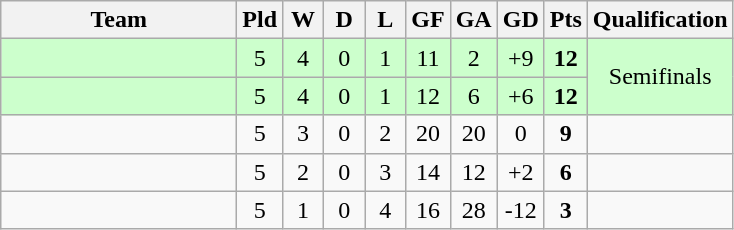<table class="wikitable" style+"text-align:center;">
<tr>
<th width=150>Team</th>
<th width=20>Pld</th>
<th width=20>W</th>
<th width=20>D</th>
<th width=20>L</th>
<th width=20>GF</th>
<th width=20>GA</th>
<th width=20>GD</th>
<th width=20>Pts</th>
<th>Qualification</th>
</tr>
<tr align=center bgcolor=ccffcc>
<td align="left"></td>
<td>5</td>
<td>4</td>
<td>0</td>
<td>1</td>
<td>11</td>
<td>2</td>
<td>+9</td>
<td><strong>12</strong></td>
<td rowspan=2>Semifinals</td>
</tr>
<tr align=center bgcolor=ccffcc>
<td align="left"></td>
<td>5</td>
<td>4</td>
<td>0</td>
<td>1</td>
<td>12</td>
<td>6</td>
<td>+6</td>
<td><strong>12</strong></td>
</tr>
<tr align=center>
<td align="left"></td>
<td>5</td>
<td>3</td>
<td>0</td>
<td>2</td>
<td>20</td>
<td>20</td>
<td>0</td>
<td><strong>9</strong></td>
<td></td>
</tr>
<tr align=center>
<td align="left"></td>
<td>5</td>
<td>2</td>
<td>0</td>
<td>3</td>
<td>14</td>
<td>12</td>
<td>+2</td>
<td><strong>6</strong></td>
<td></td>
</tr>
<tr align=center>
<td align="left"></td>
<td>5</td>
<td>1</td>
<td>0</td>
<td>4</td>
<td>16</td>
<td>28</td>
<td>-12</td>
<td><strong>3</strong></td>
<td></td>
</tr>
</table>
